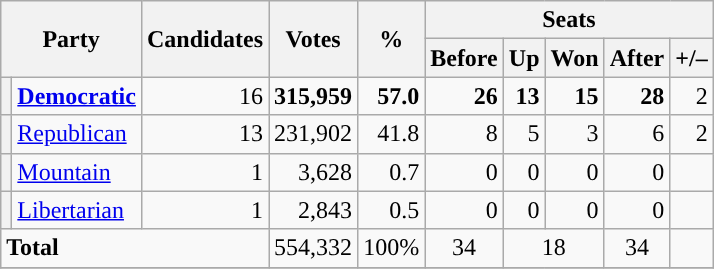<table class="wikitable">
<tr>
<th rowspan="2" colspan="2">Party</th>
<th rowspan="2">Candidates</th>
<th rowspan="2">Votes</th>
<th rowspan="2">%</th>
<th colspan="5">Seats</th>
</tr>
<tr>
<th>Before<br></th>
<th>Up</th>
<th>Won</th>
<th>After<br></th>
<th>+/–</th>
</tr>
<tr>
<th style="background-color:"></th>
<td><strong><a href='#'>Democratic</a></strong></td>
<td align="right">16</td>
<td align="right"><strong>315,959</strong></td>
<td align="right"><strong>57.0</strong></td>
<td align="right"><strong>26</strong></td>
<td align="right"><strong>13</strong></td>
<td align="right"><strong>15</strong></td>
<td align="right"><strong>28</strong></td>
<td align="right"> 2</td>
</tr>
<tr>
<th style="background-color:"></th>
<td><a href='#'>Republican</a></td>
<td align="right">13</td>
<td align="right">231,902</td>
<td align="right">41.8</td>
<td align="right">8</td>
<td align="right">5</td>
<td align="right">3</td>
<td align="right">6</td>
<td align="right"> 2</td>
</tr>
<tr>
<th style="background-color:"></th>
<td><a href='#'>Mountain</a></td>
<td align="right">1</td>
<td align="right">3,628</td>
<td align="right">0.7</td>
<td align="right">0</td>
<td align="right">0</td>
<td align="right">0</td>
<td align="right">0</td>
<td align="right"></td>
</tr>
<tr>
<th style="background-color:"></th>
<td><a href='#'>Libertarian</a></td>
<td align="right">1</td>
<td align="right">2,843</td>
<td align="right">0.5</td>
<td align="right">0</td>
<td align="right">0</td>
<td align="right">0</td>
<td align="right">0</td>
<td align="right"></td>
</tr>
<tr>
<td colspan="3"><strong>Total</strong></td>
<td align="right">554,332</td>
<td align="right">100%</td>
<td align="center">34</td>
<td colspan="2" align="center">18</td>
<td align="center">34</td>
<td align="right"></td>
</tr>
<tr>
</tr>
</table>
